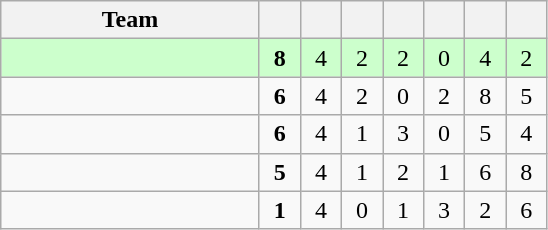<table class="wikitable" style="text-align: center;">
<tr>
<th width=165>Team</th>
<th width=20></th>
<th width=20></th>
<th width=20></th>
<th width=20></th>
<th width=20></th>
<th width=20></th>
<th width=20></th>
</tr>
<tr bgcolor=ccffcc>
<td align=left></td>
<td><strong>8</strong></td>
<td>4</td>
<td>2</td>
<td>2</td>
<td>0</td>
<td>4</td>
<td>2</td>
</tr>
<tr>
<td align=left></td>
<td><strong>6</strong></td>
<td>4</td>
<td>2</td>
<td>0</td>
<td>2</td>
<td>8</td>
<td>5</td>
</tr>
<tr>
<td align=left></td>
<td><strong>6</strong></td>
<td>4</td>
<td>1</td>
<td>3</td>
<td>0</td>
<td>5</td>
<td>4</td>
</tr>
<tr>
<td align=left></td>
<td><strong>5</strong></td>
<td>4</td>
<td>1</td>
<td>2</td>
<td>1</td>
<td>6</td>
<td>8</td>
</tr>
<tr>
<td align=left></td>
<td><strong>1</strong></td>
<td>4</td>
<td>0</td>
<td>1</td>
<td>3</td>
<td>2</td>
<td>6</td>
</tr>
</table>
